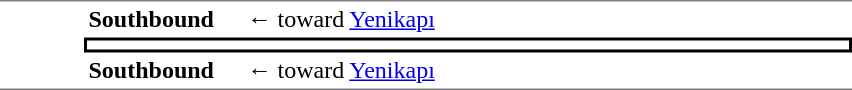<table table border=0 cellspacing=0 cellpadding=3>
<tr>
<td style="border-top:solid 1px gray;border-bottom:solid 1px gray;" width=50 rowspan=3 valign=top></td>
<td style="border-top:solid 1px gray;" width=100><strong>Southbound</strong></td>
<td style="border-top:solid 1px gray;" width=400>←  toward <a href='#'>Yenikapı</a></td>
</tr>
<tr>
<td style="border-top:solid 2px black;border-right:solid 2px black;border-left:solid 2px black;border-bottom:solid 2px black;text-align:center;" colspan=2></td>
</tr>
<tr>
<td style="border-bottom:solid 1px gray;"><strong>Southbound</strong></td>
<td style="border-bottom:solid 1px gray;">←  toward <a href='#'>Yenikapı</a></td>
</tr>
</table>
